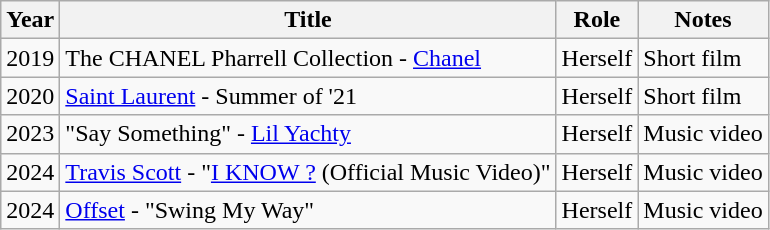<table class="wikitable">
<tr>
<th>Year</th>
<th>Title</th>
<th>Role</th>
<th>Notes</th>
</tr>
<tr>
<td>2019</td>
<td>The CHANEL Pharrell Collection - <a href='#'>Chanel</a></td>
<td>Herself</td>
<td>Short film</td>
</tr>
<tr>
<td>2020</td>
<td><a href='#'>Saint Laurent</a> - Summer of '21</td>
<td>Herself</td>
<td>Short film</td>
</tr>
<tr>
<td>2023</td>
<td>"Say Something" - <a href='#'>Lil Yachty</a></td>
<td>Herself</td>
<td>Music video</td>
</tr>
<tr>
<td>2024</td>
<td><a href='#'>Travis Scott</a> - "<a href='#'>I KNOW ?</a> (Official Music Video)"</td>
<td>Herself</td>
<td>Music video</td>
</tr>
<tr>
<td>2024</td>
<td><a href='#'>Offset</a> - "Swing My Way"</td>
<td>Herself</td>
<td>Music video</td>
</tr>
</table>
